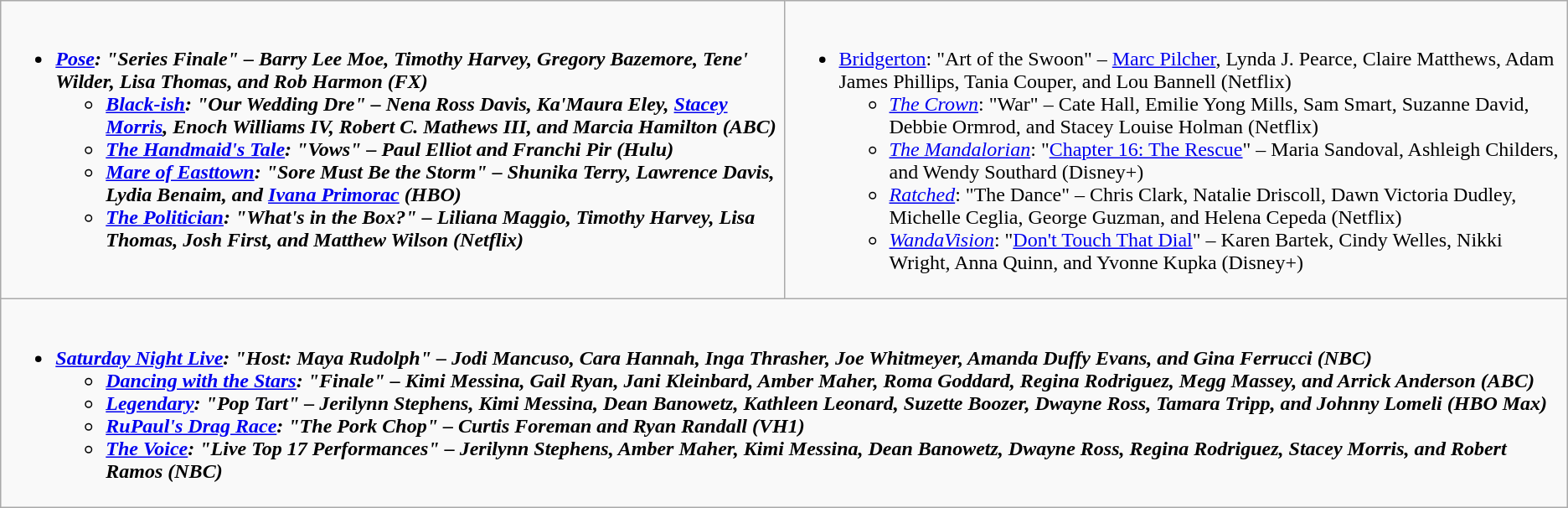<table class="wikitable">
<tr>
<td style="vertical-align:top;" width="50%"><br><ul><li><strong><em><a href='#'>Pose</a><em>: "Series Finale" – Barry Lee Moe, Timothy Harvey, Gregory Bazemore, Tene' Wilder, Lisa Thomas, and Rob Harmon (FX)<strong><ul><li></em><a href='#'>Black-ish</a><em>: "Our Wedding Dre" – Nena Ross Davis, Ka'Maura Eley, <a href='#'>Stacey Morris</a>, Enoch Williams IV, Robert C. Mathews III, and Marcia Hamilton (ABC)</li><li></em><a href='#'>The Handmaid's Tale</a><em>: "Vows" – Paul Elliot and Franchi Pir (Hulu)</li><li></em><a href='#'>Mare of Easttown</a><em>: "Sore Must Be the Storm" – Shunika Terry, Lawrence Davis, Lydia Benaim, and <a href='#'>Ivana Primorac</a> (HBO)</li><li></em><a href='#'>The Politician</a><em>: "What's in the Box?" – Liliana Maggio, Timothy Harvey, Lisa Thomas, Josh First, and Matthew Wilson (Netflix)</li></ul></li></ul></td>
<td style="vertical-align:top;" width="50%"><br><ul><li></em></strong><a href='#'>Bridgerton</a></em>: "Art of the Swoon" – <a href='#'>Marc Pilcher</a>, Lynda J. Pearce, Claire Matthews, Adam James Phillips, Tania Couper, and Lou Bannell (Netflix)</strong><ul><li><em><a href='#'>The Crown</a></em>: "War" – Cate Hall, Emilie Yong Mills, Sam Smart, Suzanne David, Debbie Ormrod, and Stacey Louise Holman (Netflix)</li><li><em><a href='#'>The Mandalorian</a></em>: "<a href='#'>Chapter 16: The Rescue</a>" – Maria Sandoval, Ashleigh Childers, and Wendy Southard (Disney+)</li><li><em><a href='#'>Ratched</a></em>: "The Dance" – Chris Clark, Natalie Driscoll, Dawn Victoria Dudley, Michelle Ceglia, George Guzman, and Helena Cepeda (Netflix)</li><li><em><a href='#'>WandaVision</a></em>: "<a href='#'>Don't Touch That Dial</a>" – Karen Bartek, Cindy Welles, Nikki Wright, Anna Quinn, and Yvonne Kupka (Disney+)</li></ul></li></ul></td>
</tr>
<tr>
<td style="vertical-align:top;" width="50%" colspan="2"><br><ul><li><strong><em><a href='#'>Saturday Night Live</a><em>: "Host: Maya Rudolph" – Jodi Mancuso, Cara Hannah, Inga Thrasher, Joe Whitmeyer, Amanda Duffy Evans, and Gina Ferrucci (NBC)<strong><ul><li></em><a href='#'>Dancing with the Stars</a><em>: "Finale" – Kimi Messina, Gail Ryan, Jani Kleinbard, Amber Maher, Roma Goddard, Regina Rodriguez, Megg Massey, and Arrick Anderson (ABC)</li><li></em><a href='#'>Legendary</a><em>: "Pop Tart" – Jerilynn Stephens, Kimi Messina, Dean Banowetz, Kathleen Leonard, Suzette Boozer, Dwayne Ross, Tamara Tripp, and Johnny Lomeli (HBO Max)</li><li></em><a href='#'>RuPaul's Drag Race</a><em>: "The Pork Chop" – Curtis Foreman and Ryan Randall (VH1)</li><li></em><a href='#'>The Voice</a><em>: "Live Top 17 Performances" – Jerilynn Stephens, Amber Maher, Kimi Messina, Dean Banowetz, Dwayne Ross, Regina Rodriguez, Stacey Morris, and Robert Ramos (NBC)</li></ul></li></ul></td>
</tr>
</table>
